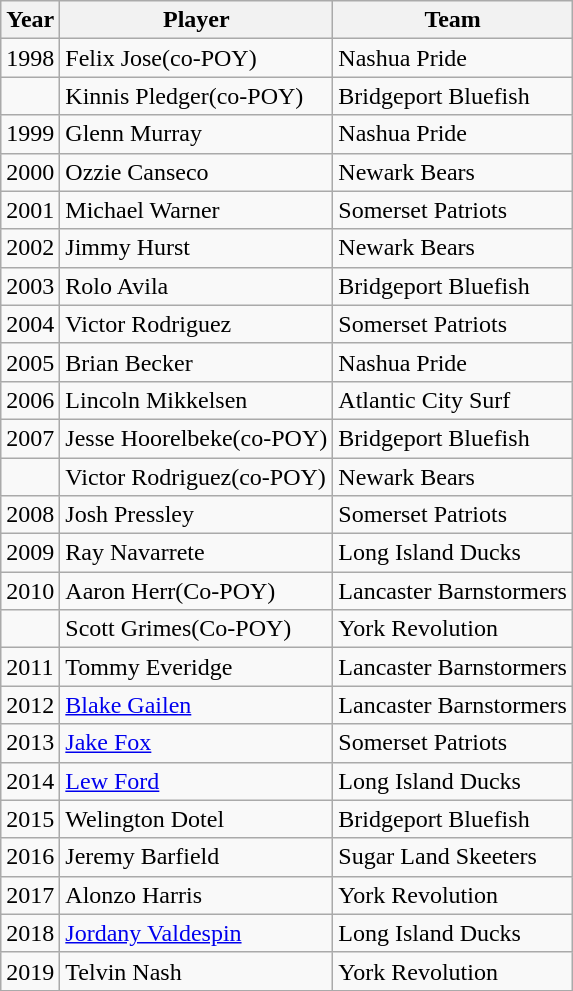<table class="wikitable">
<tr>
<th>Year</th>
<th>Player</th>
<th>Team</th>
</tr>
<tr>
<td>1998</td>
<td>Felix Jose(co-POY)</td>
<td>Nashua Pride</td>
</tr>
<tr>
<td></td>
<td>Kinnis Pledger(co-POY)</td>
<td>Bridgeport Bluefish</td>
</tr>
<tr>
<td>1999</td>
<td>Glenn Murray</td>
<td>Nashua Pride</td>
</tr>
<tr>
<td>2000</td>
<td>Ozzie Canseco</td>
<td>Newark Bears</td>
</tr>
<tr>
<td>2001</td>
<td>Michael Warner</td>
<td>Somerset Patriots</td>
</tr>
<tr>
<td>2002</td>
<td>Jimmy Hurst</td>
<td>Newark Bears</td>
</tr>
<tr>
<td>2003</td>
<td>Rolo Avila</td>
<td>Bridgeport Bluefish</td>
</tr>
<tr>
<td>2004</td>
<td>Victor Rodriguez</td>
<td>Somerset Patriots</td>
</tr>
<tr>
<td>2005</td>
<td>Brian Becker</td>
<td>Nashua Pride</td>
</tr>
<tr>
<td>2006</td>
<td>Lincoln Mikkelsen</td>
<td>Atlantic City Surf</td>
</tr>
<tr>
<td>2007</td>
<td>Jesse Hoorelbeke(co-POY)</td>
<td>Bridgeport Bluefish</td>
</tr>
<tr>
<td></td>
<td>Victor Rodriguez(co-POY)</td>
<td>Newark Bears</td>
</tr>
<tr>
<td>2008</td>
<td>Josh Pressley</td>
<td>Somerset Patriots</td>
</tr>
<tr>
<td>2009</td>
<td>Ray Navarrete</td>
<td>Long Island Ducks</td>
</tr>
<tr>
<td>2010</td>
<td>Aaron Herr(Co-POY)</td>
<td>Lancaster Barnstormers</td>
</tr>
<tr>
<td></td>
<td>Scott Grimes(Co-POY)</td>
<td>York Revolution</td>
</tr>
<tr>
<td>2011</td>
<td>Tommy Everidge</td>
<td>Lancaster Barnstormers</td>
</tr>
<tr>
<td>2012</td>
<td><a href='#'>Blake Gailen</a></td>
<td>Lancaster Barnstormers</td>
</tr>
<tr>
<td>2013</td>
<td><a href='#'>Jake Fox</a></td>
<td>Somerset Patriots</td>
</tr>
<tr>
<td>2014</td>
<td><a href='#'>Lew Ford</a></td>
<td>Long Island Ducks</td>
</tr>
<tr>
<td>2015</td>
<td>Welington Dotel</td>
<td>Bridgeport Bluefish</td>
</tr>
<tr>
<td>2016</td>
<td>Jeremy Barfield</td>
<td>Sugar Land Skeeters</td>
</tr>
<tr>
<td>2017</td>
<td>Alonzo Harris</td>
<td>York Revolution</td>
</tr>
<tr>
<td>2018</td>
<td><a href='#'>Jordany Valdespin</a></td>
<td>Long Island Ducks</td>
</tr>
<tr>
<td>2019</td>
<td>Telvin Nash</td>
<td>York Revolution</td>
</tr>
</table>
